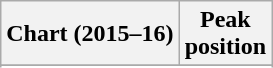<table class="wikitable sortable plainrowheaders" style="text-align:center">
<tr>
<th scope="col">Chart (2015–16)</th>
<th scope="col">Peak<br>position</th>
</tr>
<tr>
</tr>
<tr>
</tr>
<tr>
</tr>
<tr>
</tr>
<tr>
</tr>
</table>
